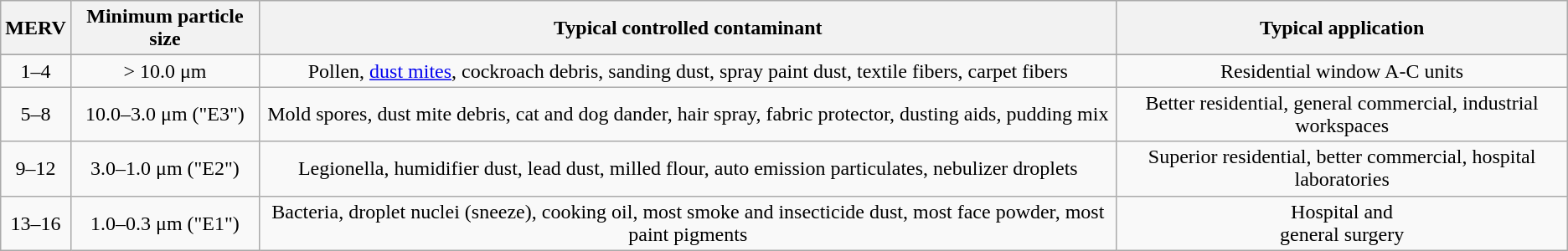<table class="wikitable" border="1">
<tr>
<th>MERV</th>
<th>Minimum particle size</th>
<th>Typical controlled contaminant </th>
<th>Typical application </th>
</tr>
<tr>
</tr>
<tr align="center">
<td>1–4</td>
<td>> 10.0 μm</td>
<td>Pollen, <a href='#'>dust mites</a>, cockroach debris, sanding dust, spray paint dust, textile fibers, carpet fibers</td>
<td>Residential window A-C units</td>
</tr>
<tr align="center">
<td>5–8</td>
<td>10.0–3.0 μm ("E3")</td>
<td>Mold spores, dust mite debris, cat and dog dander, hair spray, fabric protector, dusting aids, pudding mix</td>
<td>Better residential, general commercial, industrial workspaces</td>
</tr>
<tr align="center">
<td>9–12</td>
<td>3.0–1.0 μm ("E2")</td>
<td>Legionella, humidifier dust, lead dust, milled flour, auto emission particulates, nebulizer droplets</td>
<td>Superior residential, better commercial, hospital laboratories</td>
</tr>
<tr align="center">
<td>13–16</td>
<td>1.0–0.3 μm ("E1")</td>
<td>Bacteria, droplet nuclei (sneeze), cooking oil, most smoke and insecticide dust, most face powder, most paint pigments</td>
<td>Hospital and<br>general surgery</td>
</tr>
</table>
